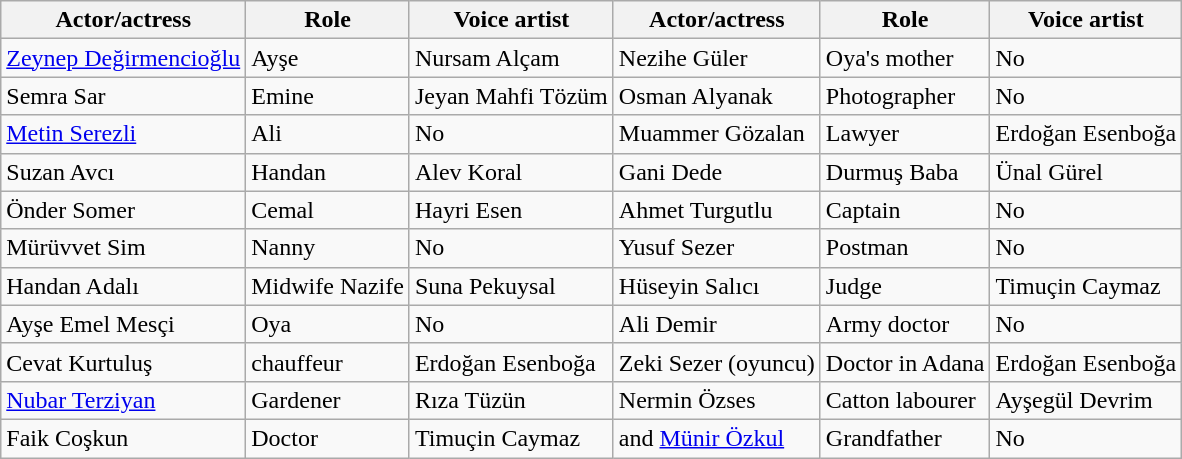<table class="wikitable">
<tr>
<th>Actor/actress</th>
<th>Role</th>
<th>Voice artist</th>
<th>Actor/actress</th>
<th>Role</th>
<th>Voice artist</th>
</tr>
<tr>
<td><a href='#'>Zeynep Değirmencioğlu</a></td>
<td>Ayşe</td>
<td>Nursam Alçam</td>
<td>Nezihe Güler</td>
<td>Oya's mother</td>
<td>No</td>
</tr>
<tr>
<td>Semra Sar</td>
<td>Emine</td>
<td>Jeyan Mahfi Tözüm</td>
<td>Osman Alyanak</td>
<td>Photographer</td>
<td>No</td>
</tr>
<tr>
<td><a href='#'>Metin Serezli</a></td>
<td>Ali</td>
<td>No</td>
<td>Muammer Gözalan</td>
<td>Lawyer</td>
<td>Erdoğan Esenboğa</td>
</tr>
<tr>
<td>Suzan Avcı</td>
<td>Handan</td>
<td>Alev Koral</td>
<td>Gani Dede</td>
<td>Durmuş Baba</td>
<td>Ünal Gürel</td>
</tr>
<tr>
<td>Önder Somer</td>
<td>Cemal</td>
<td>Hayri Esen</td>
<td>Ahmet Turgutlu</td>
<td>Captain</td>
<td>No</td>
</tr>
<tr>
<td>Mürüvvet Sim</td>
<td>Nanny</td>
<td>No</td>
<td>Yusuf Sezer</td>
<td>Postman</td>
<td>No</td>
</tr>
<tr>
<td>Handan Adalı</td>
<td>Midwife Nazife</td>
<td>Suna Pekuysal</td>
<td>Hüseyin Salıcı</td>
<td>Judge</td>
<td>Timuçin Caymaz</td>
</tr>
<tr>
<td>Ayşe Emel Mesçi</td>
<td>Oya</td>
<td>No</td>
<td>Ali Demir</td>
<td>Army doctor</td>
<td>No</td>
</tr>
<tr>
<td>Cevat Kurtuluş</td>
<td>chauffeur</td>
<td>Erdoğan Esenboğa</td>
<td>Zeki Sezer (oyuncu)</td>
<td>Doctor in Adana</td>
<td>Erdoğan Esenboğa</td>
</tr>
<tr>
<td><a href='#'>Nubar Terziyan</a></td>
<td>Gardener</td>
<td>Rıza Tüzün</td>
<td>Nermin Özses</td>
<td>Catton labourer</td>
<td>Ayşegül Devrim</td>
</tr>
<tr>
<td>Faik Coşkun</td>
<td>Doctor</td>
<td>Timuçin Caymaz</td>
<td>and <a href='#'>Münir Özkul</a></td>
<td>Grandfather</td>
<td>No</td>
</tr>
</table>
